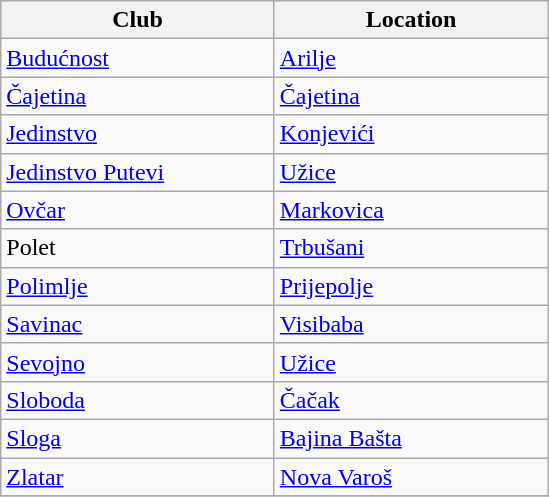<table class="wikitable sortable">
<tr>
<th width=175>Club</th>
<th width=175>Location</th>
</tr>
<tr>
<td><a href='#'>Budućnost</a></td>
<td><a href='#'>Arilje</a></td>
</tr>
<tr>
<td><a href='#'>Čajetina</a></td>
<td><a href='#'>Čajetina</a></td>
</tr>
<tr>
<td><a href='#'>Jedinstvo</a></td>
<td><a href='#'>Konjevići</a></td>
</tr>
<tr>
<td><a href='#'>Jedinstvo Putevi</a></td>
<td><a href='#'>Užice</a></td>
</tr>
<tr>
<td><a href='#'>Ovčar</a></td>
<td><a href='#'>Markovica</a></td>
</tr>
<tr>
<td>Polet</td>
<td><a href='#'>Trbušani</a></td>
</tr>
<tr>
<td><a href='#'>Polimlje</a></td>
<td><a href='#'>Prijepolje</a></td>
</tr>
<tr>
<td><a href='#'>Savinac</a></td>
<td><a href='#'>Visibaba</a></td>
</tr>
<tr>
<td><a href='#'>Sevojno</a></td>
<td><a href='#'>Užice</a></td>
</tr>
<tr>
<td><a href='#'>Sloboda</a></td>
<td><a href='#'>Čačak</a></td>
</tr>
<tr>
<td><a href='#'>Sloga</a></td>
<td><a href='#'>Bajina Bašta</a></td>
</tr>
<tr>
<td><a href='#'>Zlatar</a></td>
<td><a href='#'>Nova Varoš</a></td>
</tr>
<tr>
</tr>
</table>
